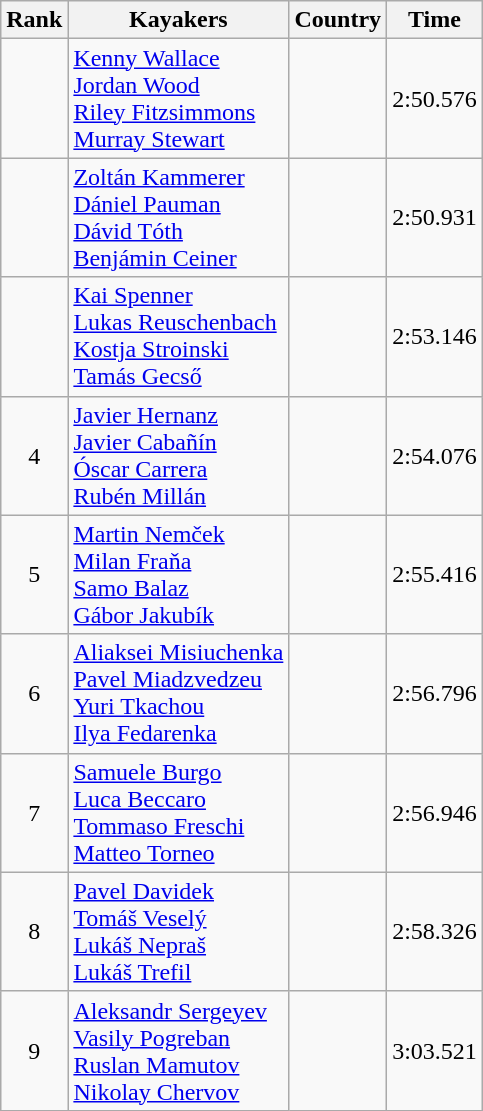<table class="wikitable" style="text-align:center">
<tr>
<th>Rank</th>
<th>Kayakers</th>
<th>Country</th>
<th>Time</th>
</tr>
<tr>
<td></td>
<td align="left"><a href='#'>Kenny Wallace</a><br><a href='#'>Jordan Wood</a><br><a href='#'>Riley Fitzsimmons</a><br><a href='#'>Murray Stewart</a></td>
<td align="left"></td>
<td>2:50.576</td>
</tr>
<tr>
<td></td>
<td align="left"><a href='#'>Zoltán Kammerer</a><br><a href='#'>Dániel Pauman</a><br><a href='#'>Dávid Tóth</a><br><a href='#'>Benjámin Ceiner</a></td>
<td align="left"></td>
<td>2:50.931</td>
</tr>
<tr>
<td></td>
<td align="left"><a href='#'>Kai Spenner</a><br><a href='#'>Lukas Reuschenbach</a><br><a href='#'>Kostja Stroinski</a><br><a href='#'>Tamás Gecső</a></td>
<td align="left"></td>
<td>2:53.146</td>
</tr>
<tr>
<td>4</td>
<td align="left"><a href='#'>Javier Hernanz</a><br><a href='#'>Javier Cabañín</a><br><a href='#'>Óscar Carrera</a><br><a href='#'>Rubén Millán</a></td>
<td align="left"></td>
<td>2:54.076</td>
</tr>
<tr>
<td>5</td>
<td align="left"><a href='#'>Martin Nemček</a><br><a href='#'>Milan Fraňa</a><br><a href='#'>Samo Balaz</a><br><a href='#'>Gábor Jakubík</a></td>
<td align="left"></td>
<td>2:55.416</td>
</tr>
<tr>
<td>6</td>
<td align="left"><a href='#'>Aliaksei Misiuchenka</a><br><a href='#'>Pavel Miadzvedzeu</a><br><a href='#'>Yuri Tkachou</a><br><a href='#'>Ilya Fedarenka</a></td>
<td align="left"></td>
<td>2:56.796</td>
</tr>
<tr>
<td>7</td>
<td align="left"><a href='#'>Samuele Burgo</a><br><a href='#'>Luca Beccaro</a><br><a href='#'>Tommaso Freschi</a><br><a href='#'>Matteo Torneo</a></td>
<td align="left"></td>
<td>2:56.946</td>
</tr>
<tr>
<td>8</td>
<td align="left"><a href='#'>Pavel Davidek</a><br><a href='#'>Tomáš Veselý</a><br><a href='#'>Lukáš Nepraš</a><br><a href='#'>Lukáš Trefil</a></td>
<td align="left"></td>
<td>2:58.326</td>
</tr>
<tr>
<td>9</td>
<td align="left"><a href='#'>Aleksandr Sergeyev</a><br><a href='#'>Vasily Pogreban</a><br><a href='#'>Ruslan Mamutov</a><br><a href='#'>Nikolay Chervov</a></td>
<td align="left"></td>
<td>3:03.521</td>
</tr>
</table>
